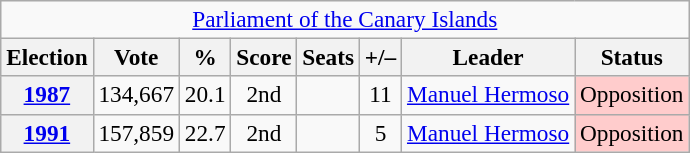<table class="wikitable" style="font-size:97%; text-align:center;">
<tr>
<td colspan="8"><a href='#'>Parliament of the Canary Islands</a></td>
</tr>
<tr>
<th>Election</th>
<th>Vote</th>
<th>%</th>
<th>Score</th>
<th>Seats</th>
<th>+/–</th>
<th>Leader</th>
<th>Status</th>
</tr>
<tr>
<th><a href='#'>1987</a></th>
<td>134,667</td>
<td>20.1</td>
<td>2nd</td>
<td></td>
<td>11</td>
<td><a href='#'>Manuel Hermoso</a></td>
<td style="background-color:#fcc;">Opposition</td>
</tr>
<tr>
<th><a href='#'>1991</a></th>
<td>157,859</td>
<td>22.7</td>
<td>2nd</td>
<td></td>
<td>5</td>
<td><a href='#'>Manuel Hermoso</a></td>
<td style="background-color:#fcc;">Opposition</td>
</tr>
</table>
